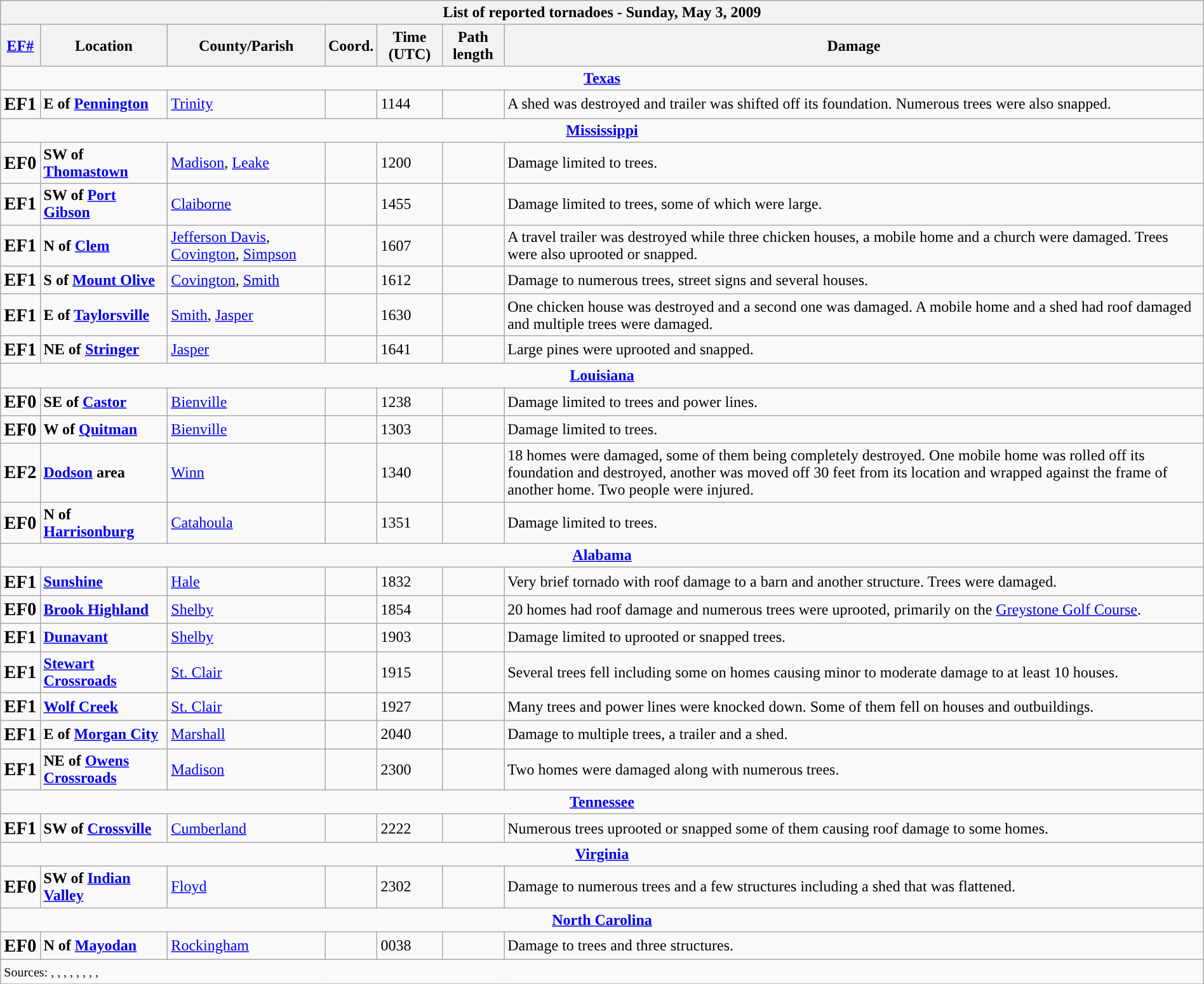<table class="wikitable collapsible" width="100%">
<tr>
<th colspan="7">List of reported tornadoes - Sunday, May 3, 2009</th>
</tr>
<tr>
<th><a href='#'>EF#</a></th>
<th>Location</th>
<th>County/Parish</th>
<th>Coord.</th>
<th>Time (UTC)</th>
<th>Path length</th>
<th>Damage</th>
</tr>
<tr>
<td colspan="7" align=center><strong><a href='#'>Texas</a></strong></td>
</tr>
<tr>
<td><big><strong>EF1</strong></big></td>
<td><strong>E of <a href='#'>Pennington</a></strong></td>
<td><a href='#'>Trinity</a></td>
<td></td>
<td>1144</td>
<td></td>
<td>A shed was destroyed and trailer was shifted off its foundation. Numerous trees were also snapped.</td>
</tr>
<tr>
<td colspan="7" align=center><strong><a href='#'>Mississippi</a></strong></td>
</tr>
<tr>
<td><big><strong>EF0</strong></big></td>
<td><strong>SW of <a href='#'>Thomastown</a></strong></td>
<td><a href='#'>Madison</a>, <a href='#'>Leake</a></td>
<td></td>
<td>1200</td>
<td></td>
<td>Damage limited to trees.</td>
</tr>
<tr>
<td><big><strong>EF1</strong></big></td>
<td><strong>SW of <a href='#'>Port Gibson</a></strong></td>
<td><a href='#'>Claiborne</a></td>
<td></td>
<td>1455</td>
<td></td>
<td>Damage limited to trees, some of which were large.</td>
</tr>
<tr>
<td><big><strong>EF1</strong></big></td>
<td><strong>N of <a href='#'>Clem</a></strong></td>
<td><a href='#'>Jefferson Davis</a>, <a href='#'>Covington</a>, <a href='#'>Simpson</a></td>
<td></td>
<td>1607</td>
<td></td>
<td>A travel trailer was destroyed while three chicken houses, a mobile home and a church were damaged. Trees were also uprooted or snapped.</td>
</tr>
<tr>
<td><big><strong>EF1</strong></big></td>
<td><strong>S of <a href='#'>Mount Olive</a></strong></td>
<td><a href='#'>Covington</a>, <a href='#'>Smith</a></td>
<td></td>
<td>1612</td>
<td></td>
<td>Damage to numerous trees, street signs and several houses.</td>
</tr>
<tr>
<td><big><strong>EF1</strong></big></td>
<td><strong>E of <a href='#'>Taylorsville</a></strong></td>
<td><a href='#'>Smith</a>, <a href='#'>Jasper</a></td>
<td></td>
<td>1630</td>
<td></td>
<td>One chicken house was destroyed and a second one was damaged. A mobile home and a shed had roof damaged and multiple trees were damaged.</td>
</tr>
<tr>
<td><big><strong>EF1</strong></big></td>
<td><strong>NE of <a href='#'>Stringer</a></strong></td>
<td><a href='#'>Jasper</a></td>
<td></td>
<td>1641</td>
<td></td>
<td>Large pines were uprooted and snapped.</td>
</tr>
<tr>
<td colspan="7" align=center><strong><a href='#'>Louisiana</a></strong></td>
</tr>
<tr>
<td><big><strong>EF0</strong></big></td>
<td><strong>SE of <a href='#'>Castor</a></strong></td>
<td><a href='#'>Bienville</a></td>
<td></td>
<td>1238</td>
<td></td>
<td>Damage limited to trees and power lines.</td>
</tr>
<tr>
<td><big><strong>EF0</strong></big></td>
<td><strong>W of <a href='#'>Quitman</a></strong></td>
<td><a href='#'>Bienville</a></td>
<td></td>
<td>1303</td>
<td></td>
<td>Damage limited to trees.</td>
</tr>
<tr>
<td><big><strong>EF2</strong></big></td>
<td><strong><a href='#'>Dodson</a> area</strong></td>
<td><a href='#'>Winn</a></td>
<td></td>
<td>1340</td>
<td></td>
<td>18 homes were damaged, some of them being completely destroyed. One mobile home was rolled off its foundation and destroyed, another was moved off 30 feet from its location and wrapped against the frame of another home. Two people were injured.</td>
</tr>
<tr>
<td><big><strong>EF0</strong></big></td>
<td><strong>N of <a href='#'>Harrisonburg</a></strong></td>
<td><a href='#'>Catahoula</a></td>
<td></td>
<td>1351</td>
<td></td>
<td>Damage limited to trees.</td>
</tr>
<tr>
<td colspan="7" align=center><strong><a href='#'>Alabama</a></strong></td>
</tr>
<tr>
<td><big><strong>EF1</strong></big></td>
<td><strong><a href='#'>Sunshine</a></strong></td>
<td><a href='#'>Hale</a></td>
<td></td>
<td>1832</td>
<td></td>
<td>Very brief tornado with roof damage to a barn and another structure. Trees were damaged.</td>
</tr>
<tr>
<td><big><strong>EF0</strong></big></td>
<td><strong><a href='#'>Brook Highland</a></strong></td>
<td><a href='#'>Shelby</a></td>
<td></td>
<td>1854</td>
<td></td>
<td>20 homes had roof damage and numerous trees were uprooted, primarily on the <a href='#'>Greystone Golf Course</a>.</td>
</tr>
<tr>
<td><big><strong>EF1</strong></big></td>
<td><strong><a href='#'>Dunavant</a></strong></td>
<td><a href='#'>Shelby</a></td>
<td></td>
<td>1903</td>
<td></td>
<td>Damage limited to uprooted or snapped trees.</td>
</tr>
<tr>
<td><big><strong>EF1</strong></big></td>
<td><strong><a href='#'>Stewart Crossroads</a></strong></td>
<td><a href='#'>St. Clair</a></td>
<td></td>
<td>1915</td>
<td></td>
<td>Several trees fell including some on homes causing minor to moderate damage to at least 10 houses.</td>
</tr>
<tr>
<td><big><strong>EF1</strong></big></td>
<td><strong><a href='#'>Wolf Creek</a></strong></td>
<td><a href='#'>St. Clair</a></td>
<td></td>
<td>1927</td>
<td></td>
<td>Many trees and power lines were knocked down. Some of them fell on houses and outbuildings.</td>
</tr>
<tr>
<td><big><strong>EF1</strong></big></td>
<td><strong>E of <a href='#'>Morgan City</a> </strong></td>
<td><a href='#'>Marshall</a></td>
<td></td>
<td>2040</td>
<td></td>
<td>Damage to multiple trees, a trailer and a shed.</td>
</tr>
<tr>
<td><big><strong>EF1</strong></big></td>
<td><strong>NE of <a href='#'>Owens Crossroads</a></strong></td>
<td><a href='#'>Madison</a></td>
<td></td>
<td>2300</td>
<td></td>
<td>Two homes were damaged along with numerous trees.</td>
</tr>
<tr>
<td colspan="7" align=center><strong><a href='#'>Tennessee</a></strong></td>
</tr>
<tr>
<td><big><strong>EF1</strong></big></td>
<td><strong>SW of <a href='#'>Crossville</a></strong></td>
<td><a href='#'>Cumberland</a></td>
<td></td>
<td>2222</td>
<td></td>
<td>Numerous trees uprooted or snapped some of them causing roof damage to some homes.</td>
</tr>
<tr>
<td colspan="7" align=center><strong><a href='#'>Virginia</a></strong></td>
</tr>
<tr>
<td><big><strong>EF0</strong></big></td>
<td><strong>SW of <a href='#'>Indian Valley</a></strong></td>
<td><a href='#'>Floyd</a></td>
<td></td>
<td>2302</td>
<td></td>
<td>Damage to numerous trees and a few structures including a shed that was flattened.</td>
</tr>
<tr>
<td colspan="7" align=center><strong><a href='#'>North Carolina</a></strong></td>
</tr>
<tr>
<td><big><strong>EF0</strong></big></td>
<td><strong>N of <a href='#'>Mayodan</a></strong></td>
<td><a href='#'>Rockingham</a></td>
<td></td>
<td>0038</td>
<td></td>
<td>Damage to trees and three structures.</td>
</tr>
<tr>
<td colspan="7"><small>Sources: , , , , , , , , </small></td>
</tr>
<tr>
</tr>
</table>
